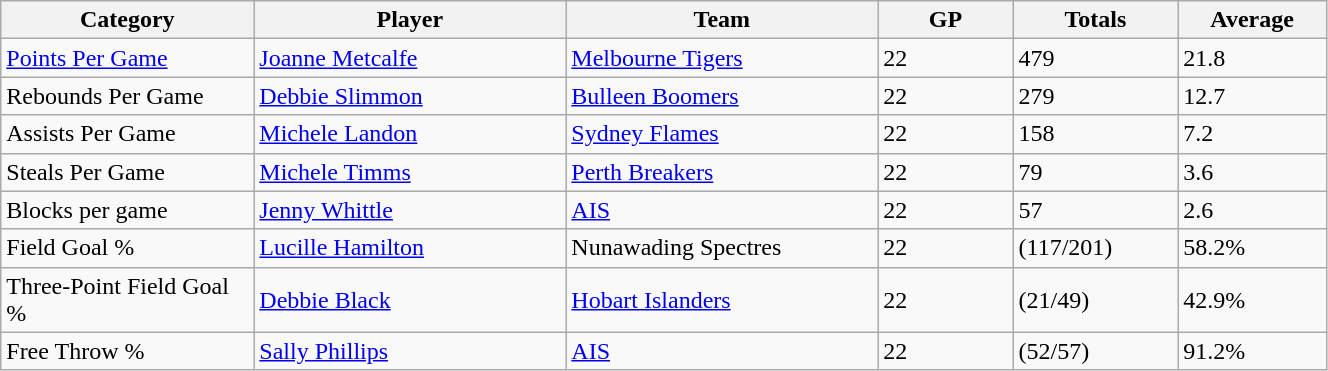<table class="wikitable" style="width: 70%">
<tr>
<th width=100>Category</th>
<th width=125>Player</th>
<th width=125>Team</th>
<th width=50>GP</th>
<th width=50>Totals</th>
<th width=50>Average</th>
</tr>
<tr>
<td><a href='#'>Points Per Game</a></td>
<td><a href='#'>Joanne Metcalfe</a></td>
<td><a href='#'>Melbourne Tigers</a></td>
<td>22</td>
<td>479</td>
<td>21.8</td>
</tr>
<tr>
<td>Rebounds Per Game</td>
<td><a href='#'>Debbie Slimmon</a></td>
<td><a href='#'>Bulleen Boomers</a></td>
<td>22</td>
<td>279</td>
<td>12.7</td>
</tr>
<tr>
<td>Assists Per Game</td>
<td><a href='#'>Michele Landon</a></td>
<td><a href='#'>Sydney Flames</a></td>
<td>22</td>
<td>158</td>
<td>7.2</td>
</tr>
<tr>
<td>Steals Per Game</td>
<td><a href='#'>Michele Timms</a></td>
<td><a href='#'>Perth Breakers</a></td>
<td>22</td>
<td>79</td>
<td>3.6</td>
</tr>
<tr>
<td>Blocks per game</td>
<td><a href='#'>Jenny Whittle</a></td>
<td><a href='#'>AIS</a></td>
<td>22</td>
<td>57</td>
<td>2.6</td>
</tr>
<tr>
<td>Field Goal %</td>
<td><a href='#'>Lucille Hamilton</a></td>
<td>Nunawading Spectres</td>
<td>22</td>
<td>(117/201)</td>
<td>58.2%</td>
</tr>
<tr>
<td>Three-Point Field Goal %</td>
<td><a href='#'>Debbie Black</a></td>
<td><a href='#'>Hobart Islanders</a></td>
<td>22</td>
<td>(21/49)</td>
<td>42.9%</td>
</tr>
<tr>
<td>Free Throw %</td>
<td><a href='#'>Sally Phillips</a></td>
<td><a href='#'>AIS</a></td>
<td>22</td>
<td>(52/57)</td>
<td>91.2%</td>
</tr>
</table>
